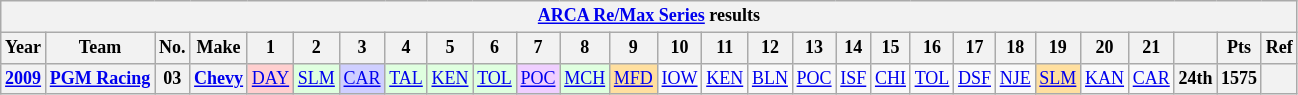<table class="wikitable" style="text-align:center; font-size:75%">
<tr>
<th colspan=48><a href='#'>ARCA Re/Max Series</a> results</th>
</tr>
<tr>
<th>Year</th>
<th>Team</th>
<th>No.</th>
<th>Make</th>
<th>1</th>
<th>2</th>
<th>3</th>
<th>4</th>
<th>5</th>
<th>6</th>
<th>7</th>
<th>8</th>
<th>9</th>
<th>10</th>
<th>11</th>
<th>12</th>
<th>13</th>
<th>14</th>
<th>15</th>
<th>16</th>
<th>17</th>
<th>18</th>
<th>19</th>
<th>20</th>
<th>21</th>
<th></th>
<th>Pts</th>
<th>Ref</th>
</tr>
<tr>
<th><a href='#'>2009</a></th>
<th><a href='#'>PGM Racing</a></th>
<th>03</th>
<th><a href='#'>Chevy</a></th>
<td style="background:#FFCFCF;"><a href='#'>DAY</a><br></td>
<td style="background:#DFFFDF;"><a href='#'>SLM</a><br></td>
<td style="background:#CFCFFF;"><a href='#'>CAR</a><br></td>
<td style="background:#DFFFDF;"><a href='#'>TAL</a><br></td>
<td style="background:#DFFFDF;"><a href='#'>KEN</a><br></td>
<td style="background:#DFFFDF;"><a href='#'>TOL</a><br></td>
<td style="background:#EFCFFF;"><a href='#'>POC</a><br></td>
<td style="background:#DFFFDF;"><a href='#'>MCH</a><br></td>
<td style="background:#FFDF9F;"><a href='#'>MFD</a><br></td>
<td><a href='#'>IOW</a></td>
<td><a href='#'>KEN</a></td>
<td><a href='#'>BLN</a></td>
<td><a href='#'>POC</a></td>
<td><a href='#'>ISF</a></td>
<td><a href='#'>CHI</a></td>
<td><a href='#'>TOL</a></td>
<td><a href='#'>DSF</a></td>
<td><a href='#'>NJE</a></td>
<td style="background:#FFDF9F;"><a href='#'>SLM</a><br></td>
<td><a href='#'>KAN</a></td>
<td><a href='#'>CAR</a></td>
<th>24th</th>
<th>1575</th>
<th></th>
</tr>
</table>
